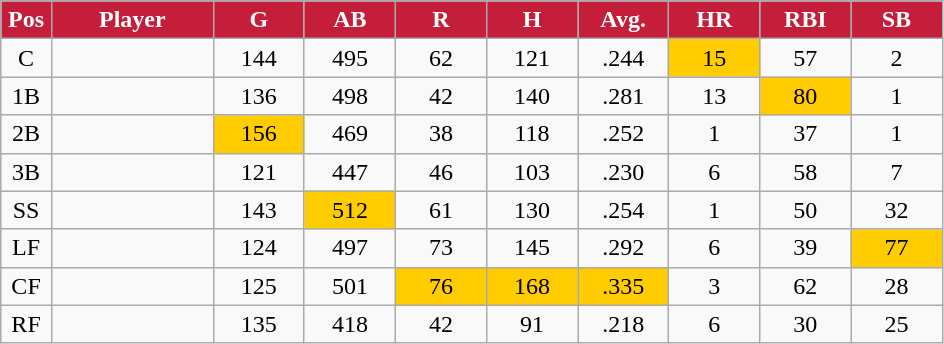<table class="wikitable sortable">
<tr>
<th style="background:#c41e3a;color:white;" width="5%">Pos</th>
<th style="background:#c41e3a;color:white;" width="16%">Player</th>
<th style="background:#c41e3a;color:white;" width="9%">G</th>
<th style="background:#c41e3a;color:white;" width="9%">AB</th>
<th style="background:#c41e3a;color:white;" width="9%">R</th>
<th style="background:#c41e3a;color:white;" width="9%">H</th>
<th style="background:#c41e3a;color:white;" width="9%">Avg.</th>
<th style="background:#c41e3a;color:white;" width="9%">HR</th>
<th style="background:#c41e3a;color:white;" width="9%">RBI</th>
<th style="background:#c41e3a;color:white;" width="9%">SB</th>
</tr>
<tr align="center">
<td>C</td>
<td></td>
<td>144</td>
<td>495</td>
<td>62</td>
<td>121</td>
<td>.244</td>
<td bgcolor="#FFCC00">15</td>
<td>57</td>
<td>2</td>
</tr>
<tr align="center">
<td>1B</td>
<td></td>
<td>136</td>
<td>498</td>
<td>42</td>
<td>140</td>
<td>.281</td>
<td>13</td>
<td bgcolor="#FFCC00">80</td>
<td>1</td>
</tr>
<tr align="center">
<td>2B</td>
<td></td>
<td bgcolor="#FFCC00">156</td>
<td>469</td>
<td>38</td>
<td>118</td>
<td>.252</td>
<td>1</td>
<td>37</td>
<td>1</td>
</tr>
<tr align="center">
<td>3B</td>
<td></td>
<td>121</td>
<td>447</td>
<td>46</td>
<td>103</td>
<td>.230</td>
<td>6</td>
<td>58</td>
<td>7</td>
</tr>
<tr align="center">
<td>SS</td>
<td></td>
<td>143</td>
<td bgcolor="#FFCC00">512</td>
<td>61</td>
<td>130</td>
<td>.254</td>
<td>1</td>
<td>50</td>
<td>32</td>
</tr>
<tr align="center">
<td>LF</td>
<td></td>
<td>124</td>
<td>497</td>
<td>73</td>
<td>145</td>
<td>.292</td>
<td>6</td>
<td>39</td>
<td bgcolor="#FFCC00">77</td>
</tr>
<tr align="center">
<td>CF</td>
<td></td>
<td>125</td>
<td>501</td>
<td bgcolor="#FFCC00">76</td>
<td bgcolor="#FFCC00">168</td>
<td bgcolor="#FFCC00">.335</td>
<td>3</td>
<td>62</td>
<td>28</td>
</tr>
<tr align="center">
<td>RF</td>
<td></td>
<td>135</td>
<td>418</td>
<td>42</td>
<td>91</td>
<td>.218</td>
<td>6</td>
<td>30</td>
<td>25</td>
</tr>
</table>
